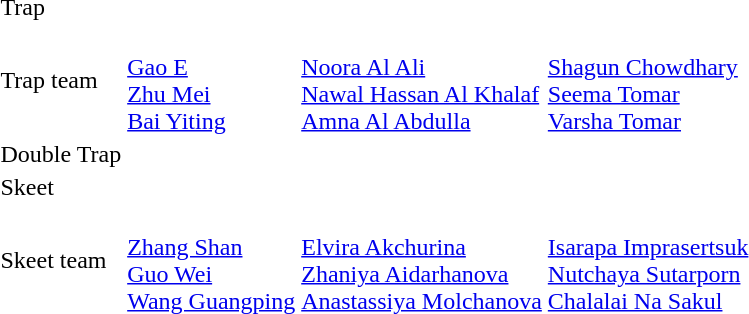<table>
<tr>
<td>Trap</td>
<td></td>
<td></td>
<td></td>
</tr>
<tr>
<td>Trap team</td>
<td><br><a href='#'>Gao E</a><br><a href='#'>Zhu Mei</a><br><a href='#'>Bai Yiting</a></td>
<td><br><a href='#'>Noora Al Ali</a><br><a href='#'>Nawal Hassan Al Khalaf</a><br><a href='#'>Amna Al Abdulla</a></td>
<td><br><a href='#'>Shagun Chowdhary</a><br><a href='#'>Seema Tomar</a><br><a href='#'>Varsha Tomar</a></td>
</tr>
<tr>
<td>Double Trap</td>
<td></td>
<td></td>
<td></td>
</tr>
<tr>
<td>Skeet</td>
<td></td>
<td></td>
<td></td>
</tr>
<tr>
<td>Skeet team</td>
<td><br><a href='#'>Zhang Shan</a><br><a href='#'>Guo Wei</a><br><a href='#'>Wang Guangping</a></td>
<td><br><a href='#'>Elvira Akchurina</a><br><a href='#'>Zhaniya Aidarhanova</a><br><a href='#'>Anastassiya Molchanova</a></td>
<td><br><a href='#'>Isarapa Imprasertsuk</a><br><a href='#'>Nutchaya Sutarporn</a><br><a href='#'>Chalalai Na Sakul</a></td>
</tr>
</table>
